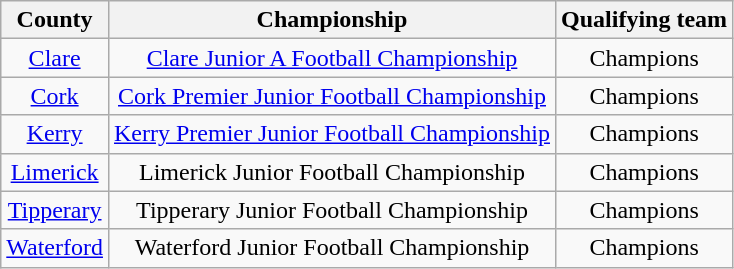<table class="wikitable" style="text-align:center;">
<tr>
<th>County</th>
<th>Championship</th>
<th>Qualifying team</th>
</tr>
<tr>
<td><a href='#'>Clare</a></td>
<td><a href='#'>Clare Junior A Football Championship</a></td>
<td>Champions</td>
</tr>
<tr>
<td><a href='#'>Cork</a></td>
<td><a href='#'>Cork Premier Junior Football Championship</a></td>
<td>Champions</td>
</tr>
<tr>
<td><a href='#'>Kerry</a></td>
<td><a href='#'>Kerry Premier Junior Football Championship</a></td>
<td>Champions</td>
</tr>
<tr>
<td><a href='#'>Limerick</a></td>
<td>Limerick Junior Football Championship</td>
<td>Champions</td>
</tr>
<tr>
<td><a href='#'>Tipperary</a></td>
<td>Tipperary Junior Football Championship</td>
<td>Champions</td>
</tr>
<tr>
<td><a href='#'>Waterford</a></td>
<td>Waterford Junior Football Championship</td>
<td>Champions</td>
</tr>
</table>
